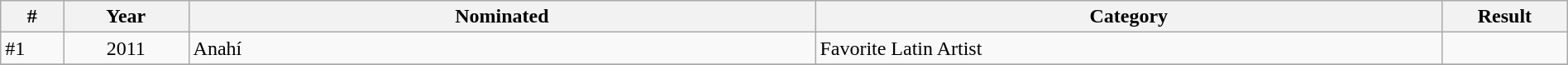<table class="wikitable" width=100%>
<tr>
<th width="2.5%">#</th>
<th width="5%">Year</th>
<th width="25%">Nominated</th>
<th width="25%">Category</th>
<th width="5%">Result</th>
</tr>
<tr>
<td>#1</td>
<td rowspan="1" style="text-align:center;">2011</td>
<td>Anahí</td>
<td>Favorite Latin Artist</td>
<td></td>
</tr>
<tr>
</tr>
</table>
